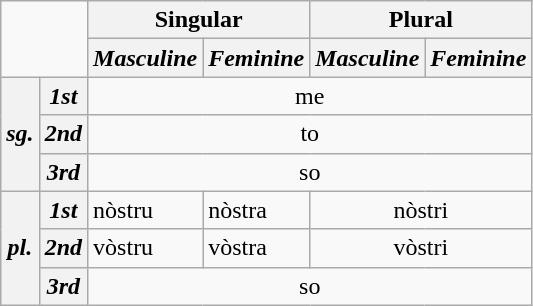<table class="wikitable">
<tr>
<td colspan="2" rowspan="2" style="border: none;"></td>
<th colspan="2">Singular</th>
<th colspan="2">Plural</th>
</tr>
<tr>
<th><em>Masculine</em></th>
<th><em>Feminine</em></th>
<th><em>Masculine</em></th>
<th><em>Feminine</em></th>
</tr>
<tr>
<th rowspan="3"><em>sg.</em></th>
<th><em>1st</em></th>
<td colspan="4" align="center">me</td>
</tr>
<tr>
<th><em>2nd</em></th>
<td colspan="4" align="center">to</td>
</tr>
<tr>
<th><em>3rd</em></th>
<td colspan="4" align="center">so</td>
</tr>
<tr>
<th rowspan="3"><em>pl.</em></th>
<th><em>1st</em></th>
<td>nòstru</td>
<td>nòstra</td>
<td colspan="4" align="center">nòstri</td>
</tr>
<tr>
<th><em>2nd</em></th>
<td>vòstru</td>
<td>vòstra</td>
<td colspan="4" align="center">vòstri</td>
</tr>
<tr>
<th><em>3rd</em></th>
<td colspan="4" align="center">so</td>
</tr>
</table>
